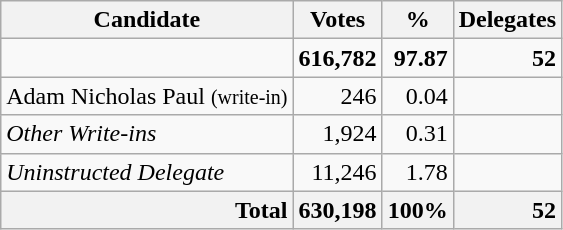<table class="wikitable sortable" style="text-align:right;">
<tr>
<th>Candidate</th>
<th>Votes</th>
<th>%</th>
<th>Delegates</th>
</tr>
<tr>
<td style="text-align:left;" data-sort-name="Trump, Donald"><strong></strong></td>
<td><strong>616,782</strong></td>
<td><strong>97.87</strong></td>
<td><strong>52</strong></td>
</tr>
<tr>
<td style="text-align:left;" data-sort-name="Paul, Adam Nicholas">Adam Nicholas Paul <small>(write-in)</small></td>
<td>246</td>
<td>0.04</td>
<td></td>
</tr>
<tr>
<td style="text-align:left;"><em>Other Write-ins</em></td>
<td>1,924</td>
<td>0.31</td>
<td></td>
</tr>
<tr>
<td style="text-align:left;"><em>Uninstructed Delegate</em></td>
<td>11,246</td>
<td>1.78</td>
</tr>
<tr style="background-color:#F6F6F6">
<th style="text-align:right;">Total</th>
<th style="text-align:right;">630,198</th>
<th style="text-align:right;">100%</th>
<th style="text-align:right;">52</th>
</tr>
</table>
